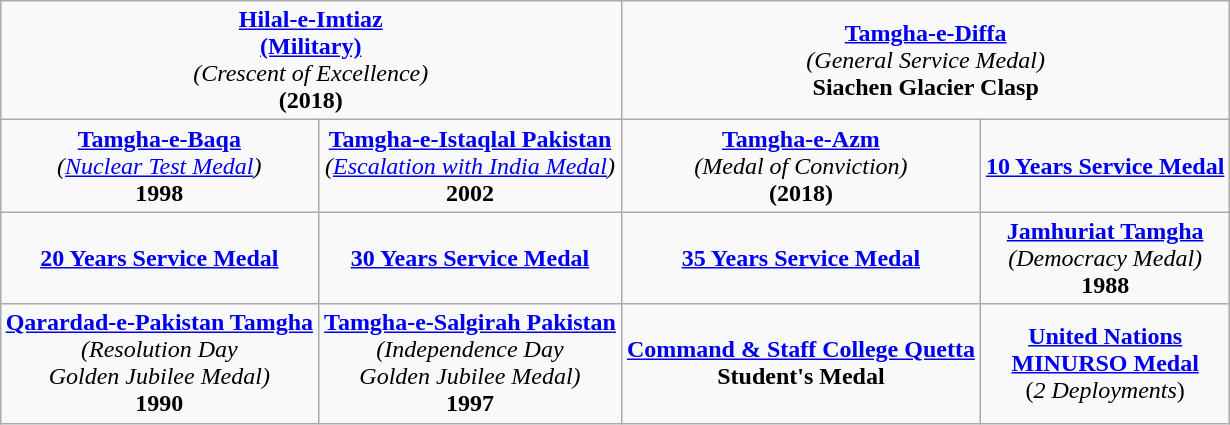<table class="wikitable" style="margin:1em auto; text-align:center;">
<tr>
<td colspan="2"><strong><a href='#'>Hilal-e-Imtiaz</a></strong><br><strong><a href='#'>(Military)</a></strong><br><em>(Crescent of Excellence)</em><br><strong>(2018)</strong></td>
<td colspan="2"><a href='#'><strong>Tamgha-e-Diffa</strong></a><br><em>(General Service Medal)</em><br><strong>Siachen Glacier Clasp</strong></td>
</tr>
<tr>
<td><strong><a href='#'>Tamgha-e-Baqa</a></strong><br><em>(<a href='#'>Nuclear Test Medal</a>)</em><br><strong>1998</strong></td>
<td><strong><a href='#'>Tamgha-e-Istaqlal Pakistan</a></strong><br><em>(<a href='#'>Escalation with India Medal</a>)</em><br><strong>2002</strong></td>
<td><strong><a href='#'>Tamgha-e-Azm</a></strong><br><em>(Medal of Conviction)</em><br><strong>(2018)</strong></td>
<td><strong><a href='#'>10 Years Service Medal</a></strong></td>
</tr>
<tr>
<td><strong><a href='#'>20 Years Service Medal</a></strong></td>
<td><strong><a href='#'>30 Years Service Medal</a></strong></td>
<td><strong><a href='#'>35 Years Service Medal</a></strong></td>
<td><strong><a href='#'>Jamhuriat Tamgha</a></strong><br><em>(Democracy Medal)</em><br><strong>1988</strong></td>
</tr>
<tr>
<td><strong><a href='#'>Qarardad-e-Pakistan Tamgha</a></strong><br><em>(Resolution Day</em><br><em>Golden Jubilee Medal)</em><br><strong>1990</strong></td>
<td><strong><a href='#'>Tamgha-e-Salgirah Pakistan</a></strong><br><em>(Independence Day</em><br><em>Golden Jubilee Medal)</em><br><strong>1997</strong></td>
<td><strong><a href='#'>Command & Staff College Quetta</a></strong><br><strong>Student's Medal</strong></td>
<td><strong><a href='#'>United Nations</a></strong><br><strong><a href='#'>MINURSO Medal</a></strong><br>(<em>2 Deployments</em>)</td>
</tr>
</table>
